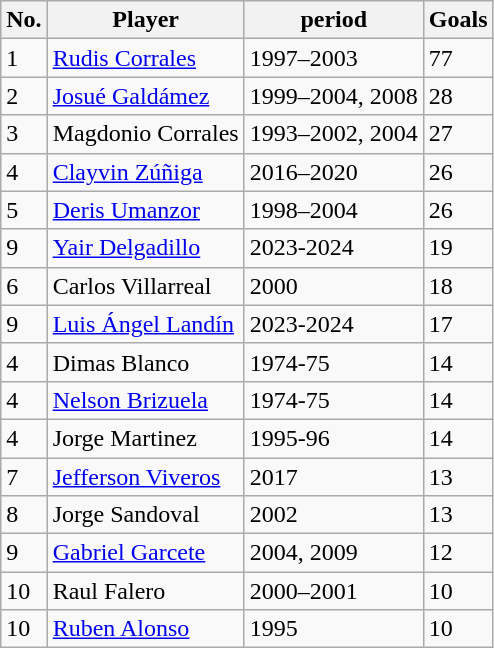<table class="wikitable">
<tr>
<th>No.</th>
<th>Player</th>
<th>period</th>
<th>Goals</th>
</tr>
<tr>
<td>1</td>
<td> <a href='#'>Rudis Corrales</a></td>
<td>1997–2003</td>
<td>77</td>
</tr>
<tr>
<td>2</td>
<td> <a href='#'>Josué Galdámez</a></td>
<td>1999–2004, 2008</td>
<td>28</td>
</tr>
<tr>
<td>3</td>
<td> Magdonio Corrales</td>
<td>1993–2002, 2004</td>
<td>27</td>
</tr>
<tr>
<td>4</td>
<td> <a href='#'>Clayvin Zúñiga</a></td>
<td>2016–2020</td>
<td>26</td>
</tr>
<tr>
<td>5</td>
<td> <a href='#'>Deris Umanzor</a></td>
<td>1998–2004</td>
<td>26</td>
</tr>
<tr>
<td>9</td>
<td> <a href='#'>Yair Delgadillo</a></td>
<td>2023-2024</td>
<td>19</td>
</tr>
<tr>
<td>6</td>
<td> Carlos Villarreal</td>
<td>2000</td>
<td>18</td>
</tr>
<tr>
<td>9</td>
<td> <a href='#'>Luis Ángel Landín</a></td>
<td>2023-2024</td>
<td>17</td>
</tr>
<tr>
<td>4</td>
<td> Dimas Blanco</td>
<td>1974-75</td>
<td>14</td>
</tr>
<tr>
<td>4</td>
<td> <a href='#'>Nelson Brizuela</a></td>
<td>1974-75</td>
<td>14</td>
</tr>
<tr>
<td>4</td>
<td> Jorge Martinez</td>
<td>1995-96</td>
<td>14</td>
</tr>
<tr>
<td>7</td>
<td>  <a href='#'>Jefferson Viveros</a></td>
<td>2017</td>
<td>13</td>
</tr>
<tr>
<td>8</td>
<td> Jorge Sandoval</td>
<td>2002</td>
<td>13</td>
</tr>
<tr>
<td>9</td>
<td> <a href='#'>Gabriel Garcete</a></td>
<td>2004, 2009</td>
<td>12</td>
</tr>
<tr>
<td>10</td>
<td> Raul Falero</td>
<td>2000–2001</td>
<td>10</td>
</tr>
<tr>
<td>10</td>
<td> <a href='#'>Ruben Alonso</a></td>
<td>1995</td>
<td>10</td>
</tr>
</table>
